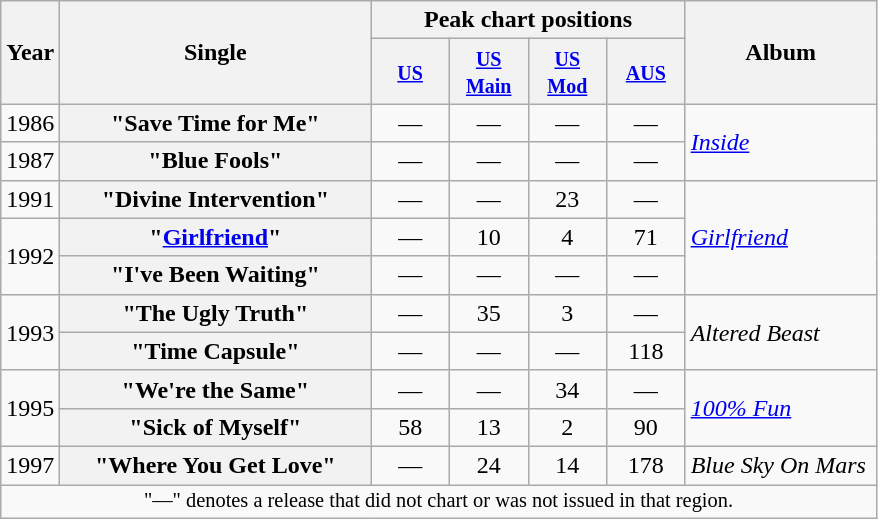<table class="wikitable plainrowheaders">
<tr>
<th rowspan="2">Year</th>
<th rowspan="2" width="200">Single</th>
<th colspan="4">Peak chart positions</th>
<th rowspan="2" width="120">Album</th>
</tr>
<tr>
<th width="45"><small><a href='#'>US</a></small><br></th>
<th width="45"><small><a href='#'>US<br>Main</a></small><br></th>
<th width="45"><small><a href='#'>US<br>Mod</a></small><br></th>
<th width="45"><small><a href='#'>AUS</a></small><br></th>
</tr>
<tr>
<td>1986</td>
<th scope="row">"Save Time for Me"</th>
<td align="center">—</td>
<td align="center">—</td>
<td align="center">—</td>
<td align="center">—</td>
<td rowspan="2"><em><a href='#'>Inside</a></em></td>
</tr>
<tr>
<td>1987</td>
<th scope="row">"Blue Fools"</th>
<td align="center">—</td>
<td align="center">—</td>
<td align="center">—</td>
<td align="center">—</td>
</tr>
<tr>
<td>1991</td>
<th scope="row">"Divine Intervention"</th>
<td align="center">—</td>
<td align="center">—</td>
<td align="center">23</td>
<td align="center">—</td>
<td rowspan="3"><em><a href='#'>Girlfriend</a></em></td>
</tr>
<tr>
<td rowspan="2">1992</td>
<th scope="row">"<a href='#'>Girlfriend</a>"</th>
<td align="center">—</td>
<td align="center">10</td>
<td align="center">4</td>
<td align="center">71</td>
</tr>
<tr>
<th scope="row">"I've Been Waiting"</th>
<td align="center">—</td>
<td align="center">—</td>
<td align="center">—</td>
<td align="center">—</td>
</tr>
<tr>
<td rowspan="2">1993</td>
<th scope="row">"The Ugly Truth"</th>
<td align="center">—</td>
<td align="center">35</td>
<td align="center">3</td>
<td align="center">—</td>
<td rowspan="2"><em>Altered Beast</em></td>
</tr>
<tr>
<th scope="row">"Time Capsule"</th>
<td align="center">—</td>
<td align="center">—</td>
<td align="center">—</td>
<td align="center">118</td>
</tr>
<tr>
<td rowspan="2">1995</td>
<th scope="row">"We're the Same"</th>
<td align="center">—</td>
<td align="center">—</td>
<td align="center">34</td>
<td align="center">—</td>
<td rowspan="2"><em><a href='#'>100% Fun</a></em></td>
</tr>
<tr>
<th scope="row">"Sick of Myself"</th>
<td align="center">58</td>
<td align="center">13</td>
<td align="center">2</td>
<td align="center">90</td>
</tr>
<tr>
<td>1997</td>
<th scope="row">"Where You Get Love"</th>
<td align="center">—</td>
<td align="center">24</td>
<td align="center">14</td>
<td align="center">178</td>
<td><em>Blue Sky On Mars</em></td>
</tr>
<tr>
<td align="center" colspan="15" style="font-size: 85%">"—" denotes a release that did not chart or was not issued in that region.</td>
</tr>
</table>
